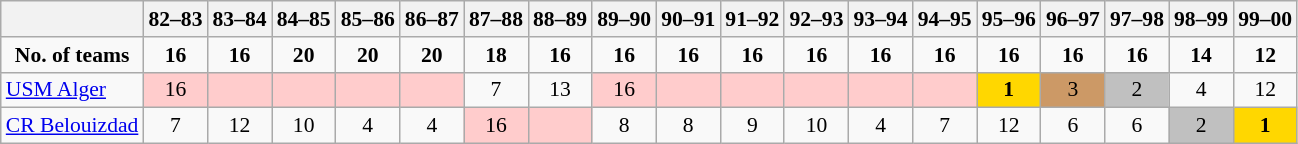<table border=1  bordercolor="#CCCCCC" class=wikitable style="font-size:90%;">
<tr align=LEFT valign=CENTER>
<th></th>
<th>82–83</th>
<th>83–84</th>
<th>84–85</th>
<th>85–86</th>
<th>86–87</th>
<th>87–88</th>
<th>88–89</th>
<th>89–90</th>
<th>90–91</th>
<th>91–92</th>
<th>92–93</th>
<th>93–94</th>
<th>94–95</th>
<th>95–96</th>
<th>96–97</th>
<th>97–98</th>
<th>98–99</th>
<th>99–00</th>
</tr>
<tr align=CENTER>
<td><strong>No. of teams</strong></td>
<td><strong>16</strong></td>
<td><strong>16</strong></td>
<td><strong>20</strong></td>
<td><strong>20</strong></td>
<td><strong>20</strong></td>
<td><strong>18</strong></td>
<td><strong>16</strong></td>
<td><strong>16</strong></td>
<td><strong>16</strong></td>
<td><strong>16</strong></td>
<td><strong>16</strong></td>
<td><strong>16</strong></td>
<td><strong>16</strong></td>
<td><strong>16</strong></td>
<td><strong>16</strong></td>
<td><strong>16</strong></td>
<td><strong>14</strong></td>
<td><strong>12</strong></td>
</tr>
<tr align=CENTER valign=BOTTOM>
<td align=LEFT><a href='#'>USM Alger</a></td>
<td bgcolor=#FFCCCC>16</td>
<td bgcolor=#FFCCCC></td>
<td bgcolor=#FFCCCC></td>
<td bgcolor=#FFCCCC></td>
<td bgcolor=#FFCCCC></td>
<td>7</td>
<td>13</td>
<td bgcolor=#FFCCCC>16</td>
<td bgcolor=#FFCCCC></td>
<td bgcolor=#FFCCCC></td>
<td bgcolor=#FFCCCC></td>
<td bgcolor=#FFCCCC></td>
<td bgcolor=#FFCCCC></td>
<td bgcolor=gold><strong>1</strong></td>
<td bgcolor=#cc9966>3</td>
<td bgcolor=silver>2</td>
<td>4</td>
<td>12</td>
</tr>
<tr align=CENTER valign=BOTTOM>
<td align=LEFT><a href='#'>CR Belouizdad</a></td>
<td>7</td>
<td>12</td>
<td>10</td>
<td>4</td>
<td>4</td>
<td bgcolor=#FFCCCC>16</td>
<td bgcolor=#FFCCCC></td>
<td>8</td>
<td>8</td>
<td>9</td>
<td>10</td>
<td>4</td>
<td>7</td>
<td>12</td>
<td>6</td>
<td>6</td>
<td bgcolor=silver>2</td>
<td bgcolor=gold><strong>1</strong></td>
</tr>
</table>
